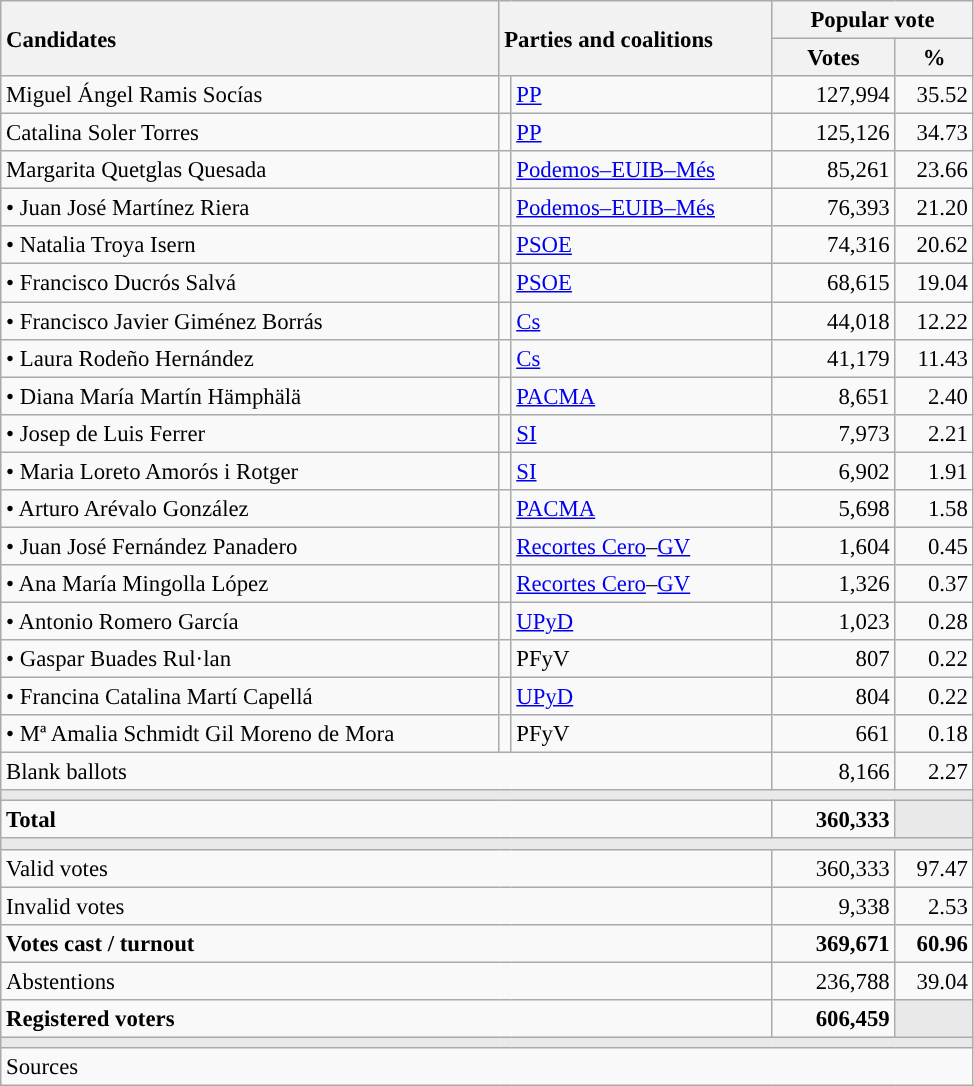<table class="wikitable" style="text-align:right; font-size:95%;">
<tr>
<th style="text-align:left;" rowspan="2" width="325">Candidates</th>
<th style="text-align:left;" rowspan="2" colspan="2" width="175">Parties and coalitions</th>
<th colspan="2">Popular vote</th>
</tr>
<tr>
<th width="75">Votes</th>
<th width="45">%</th>
</tr>
<tr>
<td align="left"> Miguel Ángel Ramis Socías</td>
<td width="1" style="color:inherit;background:"></td>
<td align="left"><a href='#'>PP</a></td>
<td>127,994</td>
<td>35.52</td>
</tr>
<tr>
<td align="left"> Catalina Soler Torres</td>
<td style="color:inherit;background:"></td>
<td align="left"><a href='#'>PP</a></td>
<td>125,126</td>
<td>34.73</td>
</tr>
<tr>
<td align="left"> Margarita Quetglas Quesada</td>
<td style="color:inherit;background:"></td>
<td align="left"><a href='#'>Podemos–EUIB–Més</a></td>
<td>85,261</td>
<td>23.66</td>
</tr>
<tr>
<td align="left">• Juan José Martínez Riera</td>
<td style="color:inherit;background:"></td>
<td align="left"><a href='#'>Podemos–EUIB–Més</a></td>
<td>76,393</td>
<td>21.20</td>
</tr>
<tr>
<td align="left">• Natalia Troya Isern</td>
<td style="color:inherit;background:"></td>
<td align="left"><a href='#'>PSOE</a></td>
<td>74,316</td>
<td>20.62</td>
</tr>
<tr>
<td align="left">• Francisco Ducrós Salvá</td>
<td style="color:inherit;background:"></td>
<td align="left"><a href='#'>PSOE</a></td>
<td>68,615</td>
<td>19.04</td>
</tr>
<tr>
<td align="left">• Francisco Javier Giménez Borrás</td>
<td style="color:inherit;background:"></td>
<td align="left"><a href='#'>Cs</a></td>
<td>44,018</td>
<td>12.22</td>
</tr>
<tr>
<td align="left">• Laura Rodeño Hernández</td>
<td style="color:inherit;background:"></td>
<td align="left"><a href='#'>Cs</a></td>
<td>41,179</td>
<td>11.43</td>
</tr>
<tr>
<td align="left">• Diana María Martín Hämphälä</td>
<td style="color:inherit;background:"></td>
<td align="left"><a href='#'>PACMA</a></td>
<td>8,651</td>
<td>2.40</td>
</tr>
<tr>
<td align="left">• Josep de Luis Ferrer</td>
<td style="color:inherit;background:"></td>
<td align="left"><a href='#'>SI</a></td>
<td>7,973</td>
<td>2.21</td>
</tr>
<tr>
<td align="left">• Maria Loreto Amorós i Rotger</td>
<td style="color:inherit;background:"></td>
<td align="left"><a href='#'>SI</a></td>
<td>6,902</td>
<td>1.91</td>
</tr>
<tr>
<td align="left">• Arturo Arévalo González</td>
<td style="color:inherit;background:"></td>
<td align="left"><a href='#'>PACMA</a></td>
<td>5,698</td>
<td>1.58</td>
</tr>
<tr>
<td align="left">• Juan José Fernández Panadero</td>
<td style="color:inherit;background:"></td>
<td align="left"><a href='#'>Recortes Cero</a>–<a href='#'>GV</a></td>
<td>1,604</td>
<td>0.45</td>
</tr>
<tr>
<td align="left">• Ana María Mingolla López</td>
<td style="color:inherit;background:"></td>
<td align="left"><a href='#'>Recortes Cero</a>–<a href='#'>GV</a></td>
<td>1,326</td>
<td>0.37</td>
</tr>
<tr>
<td align="left">• Antonio Romero García</td>
<td style="color:inherit;background:"></td>
<td align="left"><a href='#'>UPyD</a></td>
<td>1,023</td>
<td>0.28</td>
</tr>
<tr>
<td align="left">• Gaspar Buades Rul·lan</td>
<td style="color:inherit;background:"></td>
<td align="left">PFyV</td>
<td>807</td>
<td>0.22</td>
</tr>
<tr>
<td align="left">• Francina Catalina Martí Capellá</td>
<td style="color:inherit;background:"></td>
<td align="left"><a href='#'>UPyD</a></td>
<td>804</td>
<td>0.22</td>
</tr>
<tr>
<td align="left">• Mª Amalia Schmidt Gil Moreno de Mora</td>
<td style="color:inherit;background:"></td>
<td align="left">PFyV</td>
<td>661</td>
<td>0.18</td>
</tr>
<tr>
<td align="left" colspan="3">Blank ballots</td>
<td>8,166</td>
<td>2.27</td>
</tr>
<tr>
<td colspan="5" bgcolor="#E9E9E9"></td>
</tr>
<tr style="font-weight:bold;">
<td align="left" colspan="3">Total</td>
<td>360,333</td>
<td bgcolor="#E9E9E9"></td>
</tr>
<tr>
<td colspan="5" bgcolor="#E9E9E9"></td>
</tr>
<tr>
<td align="left" colspan="3">Valid votes</td>
<td>360,333</td>
<td>97.47</td>
</tr>
<tr>
<td align="left" colspan="3">Invalid votes</td>
<td>9,338</td>
<td>2.53</td>
</tr>
<tr style="font-weight:bold;">
<td align="left" colspan="3">Votes cast / turnout</td>
<td>369,671</td>
<td>60.96</td>
</tr>
<tr>
<td align="left" colspan="3">Abstentions</td>
<td>236,788</td>
<td>39.04</td>
</tr>
<tr style="font-weight:bold;">
<td align="left" colspan="3">Registered voters</td>
<td>606,459</td>
<td bgcolor="#E9E9E9"></td>
</tr>
<tr>
<td colspan="5" bgcolor="#E9E9E9"></td>
</tr>
<tr>
<td align="left" colspan="5">Sources</td>
</tr>
</table>
